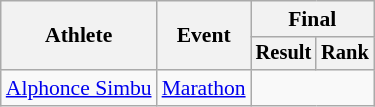<table class="wikitable" style="font-size:90%">
<tr>
<th rowspan="2">Athlete</th>
<th rowspan="2">Event</th>
<th colspan="2">Final</th>
</tr>
<tr style="font-size:95%">
<th>Result</th>
<th>Rank</th>
</tr>
<tr align=center>
<td align=left><a href='#'>Alphonce Simbu</a></td>
<td align=left><a href='#'>Marathon</a></td>
<td colspan=2></td>
</tr>
</table>
